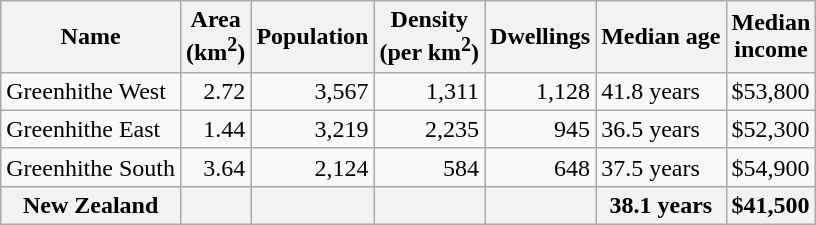<table class="wikitable">
<tr>
<th>Name</th>
<th>Area<br>(km<sup>2</sup>)</th>
<th>Population</th>
<th>Density<br>(per km<sup>2</sup>)</th>
<th>Dwellings</th>
<th>Median age</th>
<th>Median<br>income</th>
</tr>
<tr>
<td>Greenhithe West</td>
<td style="text-align:right;">2.72</td>
<td style="text-align:right;">3,567</td>
<td style="text-align:right;">1,311</td>
<td style="text-align:right;">1,128</td>
<td>41.8 years</td>
<td>$53,800</td>
</tr>
<tr>
<td>Greenhithe East</td>
<td style="text-align:right;">1.44</td>
<td style="text-align:right;">3,219</td>
<td style="text-align:right;">2,235</td>
<td style="text-align:right;">945</td>
<td>36.5 years</td>
<td>$52,300</td>
</tr>
<tr>
<td>Greenhithe South</td>
<td style="text-align:right;">3.64</td>
<td style="text-align:right;">2,124</td>
<td style="text-align:right;">584</td>
<td style="text-align:right;">648</td>
<td>37.5 years</td>
<td>$54,900</td>
</tr>
<tr>
<th>New Zealand</th>
<th></th>
<th></th>
<th></th>
<th></th>
<th>38.1 years</th>
<th style="text-align:left;">$41,500</th>
</tr>
</table>
